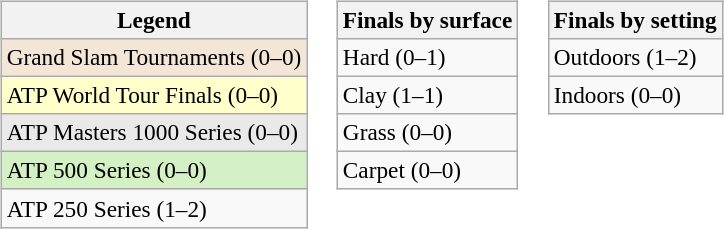<table>
<tr valign=top>
<td><br><table class=wikitable style=font-size:97%>
<tr>
<th>Legend</th>
</tr>
<tr style="background:#f3e6d7;">
<td>Grand Slam Tournaments (0–0)</td>
</tr>
<tr style="background:#ffc;">
<td>ATP World Tour Finals (0–0)</td>
</tr>
<tr style="background:#e9e9e9;">
<td>ATP Masters 1000 Series (0–0)</td>
</tr>
<tr style="background:#d4f1c5;">
<td>ATP 500 Series (0–0)</td>
</tr>
<tr>
<td>ATP 250 Series (1–2)</td>
</tr>
</table>
</td>
<td><br><table class=wikitable style=font-size:97%>
<tr>
<th>Finals by surface</th>
</tr>
<tr>
<td>Hard (0–1)</td>
</tr>
<tr>
<td>Clay (1–1)</td>
</tr>
<tr>
<td>Grass (0–0)</td>
</tr>
<tr>
<td>Carpet (0–0)</td>
</tr>
</table>
</td>
<td><br><table class=wikitable style=font-size:97%>
<tr>
<th>Finals by setting</th>
</tr>
<tr>
<td>Outdoors (1–2)</td>
</tr>
<tr>
<td>Indoors (0–0)</td>
</tr>
</table>
</td>
</tr>
</table>
